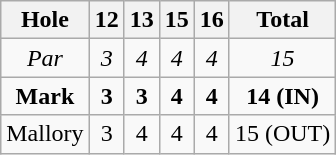<table class="wikitable" style="text-align:center;">
<tr>
<th>Hole</th>
<th>12</th>
<th>13</th>
<th>15</th>
<th>16</th>
<th>Total</th>
</tr>
<tr>
<td><em>Par</em></td>
<td><em>3</em></td>
<td><em>4</em></td>
<td><em>4</em></td>
<td><em>4</em></td>
<td><em>15</em></td>
</tr>
<tr>
<td><strong>Mark</strong></td>
<td><strong>3</strong></td>
<td><strong>3</strong></td>
<td><strong>4</strong></td>
<td><strong>4</strong></td>
<td><strong>14 (IN)</strong></td>
</tr>
<tr>
<td>Mallory</td>
<td>3</td>
<td>4</td>
<td>4</td>
<td>4</td>
<td>15 (OUT)</td>
</tr>
</table>
